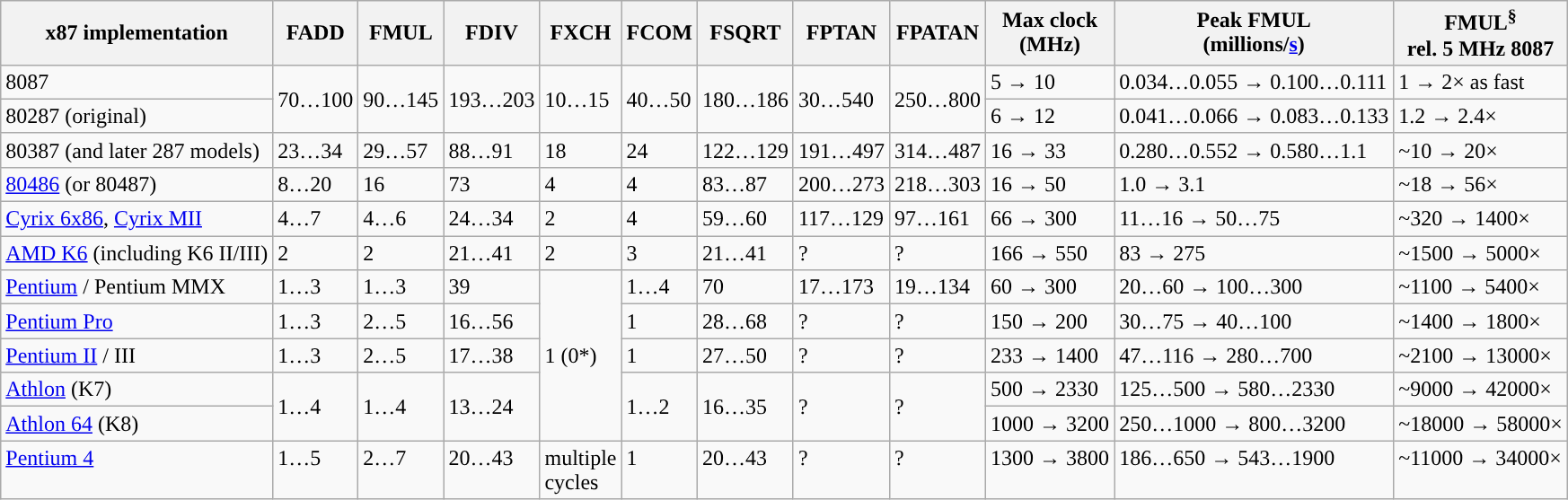<table class="wikitable">
<tr>
<th>x87 implementation</th>
<th>FADD</th>
<th>FMUL</th>
<th>FDIV</th>
<th>FXCH</th>
<th>FCOM</th>
<th>FSQRT</th>
<th>FPTAN</th>
<th>FPATAN</th>
<th>Max clock<br>(MHz)</th>
<th>Peak FMUL<br>(millions/<a href='#'>s</a>)</th>
<th>FMUL<sup>§</sup><br>rel. 5 MHz 8087</th>
</tr>
<tr>
<td>8087</td>
<td rowspan="2">70…100</td>
<td rowspan="2">90…145</td>
<td rowspan="2">193…203</td>
<td rowspan="2">10…15</td>
<td rowspan="2">40…50</td>
<td rowspan="2">180…186</td>
<td rowspan="2">30…540</td>
<td rowspan="2">250…800</td>
<td>5 → 10</td>
<td>0.034…0.055 → 0.100…0.111</td>
<td>1 → 2× as fast</td>
</tr>
<tr>
<td>80287 (original)</td>
<td>6 → 12</td>
<td>0.041…0.066 → 0.083…0.133</td>
<td>1.2 → 2.4×</td>
</tr>
<tr>
<td>80387 (and later 287 models)</td>
<td>23…34</td>
<td>29…57</td>
<td>88…91</td>
<td>18</td>
<td>24</td>
<td>122…129</td>
<td>191…497</td>
<td>314…487</td>
<td>16 → 33</td>
<td>0.280…0.552 → 0.580…1.1</td>
<td>~10 → 20×</td>
</tr>
<tr>
<td><a href='#'>80486</a> (or 80487)</td>
<td>8…20</td>
<td>16</td>
<td>73</td>
<td>4</td>
<td>4</td>
<td>83…87</td>
<td>200…273</td>
<td>218…303</td>
<td>16 → 50</td>
<td>1.0 → 3.1</td>
<td>~18 → 56×</td>
</tr>
<tr>
<td><a href='#'>Cyrix 6x86</a>, <a href='#'>Cyrix MII</a></td>
<td>4…7</td>
<td>4…6</td>
<td>24…34</td>
<td>2</td>
<td>4</td>
<td>59…60</td>
<td>117…129</td>
<td>97…161</td>
<td>66 → 300</td>
<td>11…16 → 50…75</td>
<td>~320 → 1400×</td>
</tr>
<tr>
<td><a href='#'>AMD K6</a> (including K6 II/III)</td>
<td>2</td>
<td>2</td>
<td>21…41</td>
<td>2</td>
<td>3</td>
<td>21…41</td>
<td>?</td>
<td>?</td>
<td>166 → 550</td>
<td>83 → 275</td>
<td>~1500 → 5000×</td>
</tr>
<tr>
<td><a href='#'>Pentium</a> / Pentium MMX</td>
<td>1…3</td>
<td>1…3</td>
<td>39</td>
<td rowspan="5">1 (0*)</td>
<td>1…4</td>
<td>70</td>
<td>17…173</td>
<td>19…134</td>
<td>60 → 300</td>
<td>20…60 → 100…300</td>
<td>~1100 → 5400×</td>
</tr>
<tr>
<td><a href='#'>Pentium Pro</a></td>
<td>1…3</td>
<td>2…5</td>
<td>16…56</td>
<td>1</td>
<td>28…68</td>
<td>?</td>
<td>?</td>
<td>150 → 200</td>
<td>30…75 → 40…100</td>
<td>~1400 → 1800×</td>
</tr>
<tr>
<td><a href='#'>Pentium II</a> / III</td>
<td>1…3</td>
<td>2…5</td>
<td>17…38</td>
<td>1</td>
<td>27…50</td>
<td>?</td>
<td>?</td>
<td>233 → 1400</td>
<td>47…116 → 280…700</td>
<td>~2100 → 13000×</td>
</tr>
<tr>
<td><a href='#'>Athlon</a> (K7)</td>
<td rowspan="2">1…4</td>
<td rowspan="2">1…4</td>
<td rowspan="2">13…24</td>
<td rowspan="2">1…2</td>
<td rowspan="2">16…35</td>
<td rowspan="2">?</td>
<td rowspan="2">?</td>
<td>500 → 2330</td>
<td>125…500 → 580…2330</td>
<td>~9000 → 42000×</td>
</tr>
<tr>
<td><a href='#'>Athlon 64</a> (K8)</td>
<td>1000 → 3200</td>
<td>250…1000 → 800…3200</td>
<td>~18000 → 58000×</td>
</tr>
<tr style="vertical-align:top;">
<td><a href='#'>Pentium 4</a></td>
<td>1…5</td>
<td>2…7</td>
<td>20…43</td>
<td>multiple<br>cycles</td>
<td>1</td>
<td>20…43</td>
<td>?</td>
<td>?</td>
<td>1300 → 3800</td>
<td>186…650 → 543…1900</td>
<td>~11000 → 34000×</td>
</tr>
</table>
